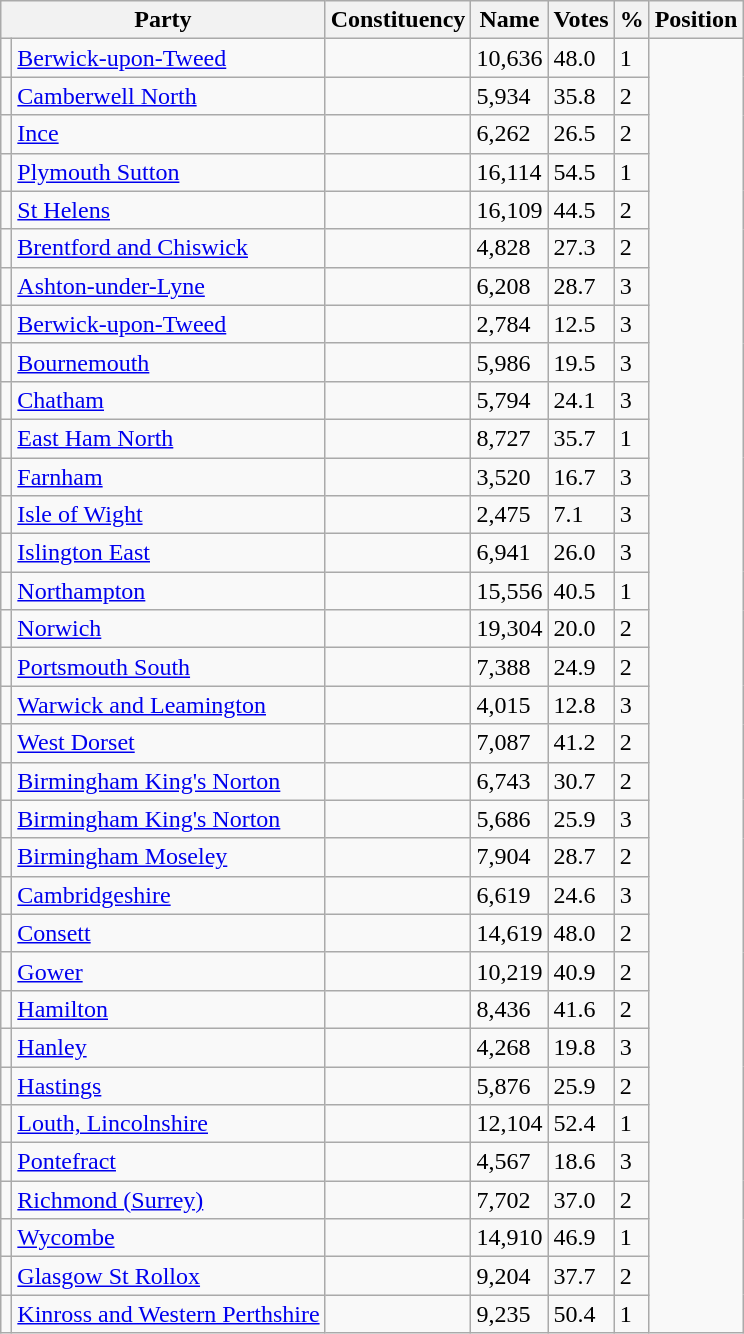<table class="wikitable sortable">
<tr>
<th colspan=2>Party</th>
<th>Constituency</th>
<th>Name</th>
<th>Votes</th>
<th>%</th>
<th>Position</th>
</tr>
<tr>
<td></td>
<td><a href='#'>Berwick-upon-Tweed</a></td>
<td></td>
<td>10,636</td>
<td>48.0</td>
<td>1</td>
</tr>
<tr>
<td></td>
<td><a href='#'>Camberwell North</a></td>
<td></td>
<td>5,934</td>
<td>35.8</td>
<td>2</td>
</tr>
<tr>
<td></td>
<td><a href='#'>Ince</a></td>
<td></td>
<td>6,262</td>
<td>26.5</td>
<td>2</td>
</tr>
<tr>
<td></td>
<td><a href='#'>Plymouth Sutton</a></td>
<td></td>
<td>16,114</td>
<td>54.5</td>
<td>1</td>
</tr>
<tr>
<td></td>
<td><a href='#'>St Helens</a></td>
<td></td>
<td>16,109</td>
<td>44.5</td>
<td>2</td>
</tr>
<tr>
<td></td>
<td><a href='#'>Brentford and Chiswick</a></td>
<td></td>
<td>4,828</td>
<td>27.3</td>
<td>2</td>
</tr>
<tr>
<td></td>
<td><a href='#'>Ashton-under-Lyne</a></td>
<td></td>
<td>6,208</td>
<td>28.7</td>
<td>3</td>
</tr>
<tr>
<td></td>
<td><a href='#'>Berwick-upon-Tweed</a></td>
<td></td>
<td>2,784</td>
<td>12.5</td>
<td>3</td>
</tr>
<tr>
<td></td>
<td><a href='#'>Bournemouth</a></td>
<td></td>
<td>5,986</td>
<td>19.5</td>
<td>3</td>
</tr>
<tr>
<td></td>
<td><a href='#'>Chatham</a></td>
<td></td>
<td>5,794</td>
<td>24.1</td>
<td>3</td>
</tr>
<tr>
<td></td>
<td><a href='#'>East Ham North</a></td>
<td></td>
<td>8,727</td>
<td>35.7</td>
<td>1</td>
</tr>
<tr>
<td></td>
<td><a href='#'>Farnham</a></td>
<td></td>
<td>3,520</td>
<td>16.7</td>
<td>3</td>
</tr>
<tr>
<td></td>
<td><a href='#'>Isle of Wight</a></td>
<td></td>
<td>2,475</td>
<td>7.1</td>
<td>3</td>
</tr>
<tr>
<td></td>
<td><a href='#'>Islington East</a></td>
<td></td>
<td>6,941</td>
<td>26.0</td>
<td>3</td>
</tr>
<tr>
<td></td>
<td><a href='#'>Northampton</a></td>
<td></td>
<td>15,556</td>
<td>40.5</td>
<td>1</td>
</tr>
<tr>
<td></td>
<td><a href='#'>Norwich</a></td>
<td></td>
<td>19,304</td>
<td>20.0</td>
<td>2</td>
</tr>
<tr>
<td></td>
<td><a href='#'>Portsmouth South</a></td>
<td></td>
<td>7,388</td>
<td>24.9</td>
<td>2</td>
</tr>
<tr>
<td></td>
<td><a href='#'>Warwick and Leamington</a></td>
<td></td>
<td>4,015</td>
<td>12.8</td>
<td>3</td>
</tr>
<tr>
<td></td>
<td><a href='#'>West Dorset</a></td>
<td></td>
<td>7,087</td>
<td>41.2</td>
<td>2</td>
</tr>
<tr>
<td></td>
<td><a href='#'>Birmingham King's Norton</a></td>
<td></td>
<td>6,743</td>
<td>30.7</td>
<td>2</td>
</tr>
<tr>
<td></td>
<td><a href='#'>Birmingham King's Norton</a></td>
<td></td>
<td>5,686</td>
<td>25.9</td>
<td>3</td>
</tr>
<tr>
<td></td>
<td><a href='#'>Birmingham Moseley</a></td>
<td></td>
<td>7,904</td>
<td>28.7</td>
<td>2</td>
</tr>
<tr>
<td></td>
<td><a href='#'>Cambridgeshire</a></td>
<td></td>
<td>6,619</td>
<td>24.6</td>
<td>3</td>
</tr>
<tr>
<td></td>
<td><a href='#'>Consett</a></td>
<td></td>
<td>14,619</td>
<td>48.0</td>
<td>2</td>
</tr>
<tr>
<td></td>
<td><a href='#'>Gower</a></td>
<td></td>
<td>10,219</td>
<td>40.9</td>
<td>2</td>
</tr>
<tr>
<td></td>
<td><a href='#'>Hamilton</a></td>
<td></td>
<td>8,436</td>
<td>41.6</td>
<td>2</td>
</tr>
<tr>
<td></td>
<td><a href='#'>Hanley</a></td>
<td></td>
<td>4,268</td>
<td>19.8</td>
<td>3</td>
</tr>
<tr>
<td></td>
<td><a href='#'>Hastings</a></td>
<td></td>
<td>5,876</td>
<td>25.9</td>
<td>2</td>
</tr>
<tr>
<td></td>
<td><a href='#'>Louth, Lincolnshire</a></td>
<td></td>
<td>12,104</td>
<td>52.4</td>
<td>1</td>
</tr>
<tr>
<td></td>
<td><a href='#'>Pontefract</a></td>
<td></td>
<td>4,567</td>
<td>18.6</td>
<td>3</td>
</tr>
<tr>
<td></td>
<td><a href='#'>Richmond (Surrey)</a></td>
<td></td>
<td>7,702</td>
<td>37.0</td>
<td>2</td>
</tr>
<tr>
<td></td>
<td><a href='#'>Wycombe</a></td>
<td></td>
<td>14,910</td>
<td>46.9</td>
<td>1</td>
</tr>
<tr>
<td></td>
<td><a href='#'>Glasgow St Rollox</a></td>
<td></td>
<td>9,204</td>
<td>37.7</td>
<td>2</td>
</tr>
<tr>
<td></td>
<td><a href='#'>Kinross and Western Perthshire</a></td>
<td></td>
<td>9,235</td>
<td>50.4</td>
<td>1</td>
</tr>
</table>
